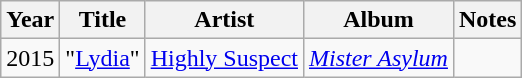<table class="wikitable sortable">
<tr>
<th>Year</th>
<th>Title</th>
<th>Artist</th>
<th>Album</th>
<th class="unsortable">Notes</th>
</tr>
<tr>
<td>2015</td>
<td>"<a href='#'>Lydia</a>"</td>
<td><a href='#'>Highly Suspect</a></td>
<td><em><a href='#'>Mister Asylum</a></em></td>
</tr>
</table>
